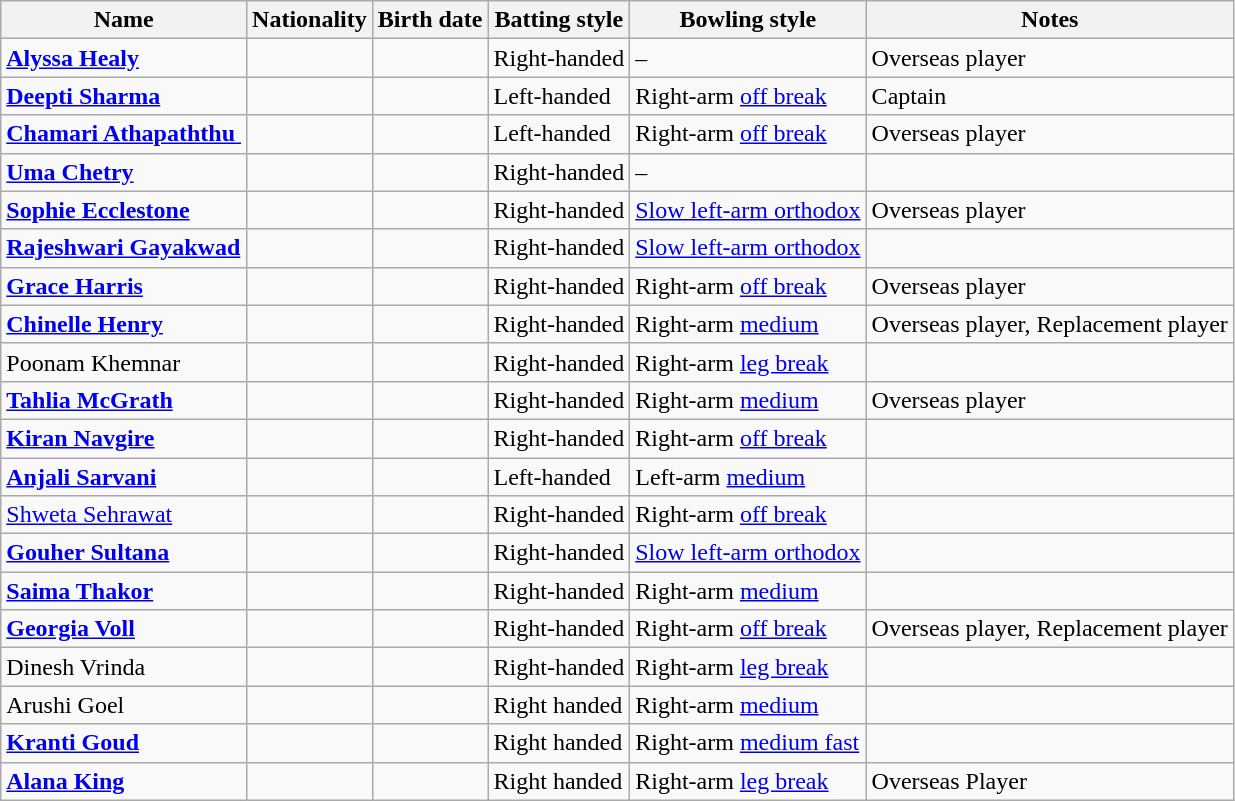<table class="wikitable">
<tr>
<th>Name</th>
<th>Nationality</th>
<th>Birth date</th>
<th>Batting style</th>
<th>Bowling style</th>
<th>Notes</th>
</tr>
<tr>
<td><strong><a href='#'>Alyssa Healy</a></strong></td>
<td></td>
<td></td>
<td>Right-handed</td>
<td>–</td>
<td>Overseas player</td>
</tr>
<tr>
<td><strong><a href='#'>Deepti Sharma</a></strong></td>
<td></td>
<td></td>
<td>Left-handed</td>
<td>Right-arm <a href='#'>off break</a></td>
<td>Captain</td>
</tr>
<tr>
<td><strong><a href='#'>Chamari Athapaththu </a></strong></td>
<td></td>
<td></td>
<td>Left-handed</td>
<td>Right-arm <a href='#'>off break</a></td>
<td>Overseas player</td>
</tr>
<tr>
<td><strong><a href='#'>Uma Chetry</a></strong></td>
<td></td>
<td></td>
<td>Right-handed</td>
<td>–</td>
<td></td>
</tr>
<tr>
<td><strong><a href='#'>Sophie Ecclestone</a></strong></td>
<td></td>
<td></td>
<td>Right-handed</td>
<td><a href='#'>Slow left-arm orthodox</a></td>
<td>Overseas player</td>
</tr>
<tr>
<td><strong><a href='#'>Rajeshwari Gayakwad</a></strong></td>
<td></td>
<td></td>
<td>Right-handed</td>
<td><a href='#'>Slow left-arm orthodox</a></td>
<td></td>
</tr>
<tr>
<td><strong><a href='#'>Grace Harris</a></strong></td>
<td></td>
<td></td>
<td>Right-handed</td>
<td>Right-arm <a href='#'>off break</a></td>
<td>Overseas player</td>
</tr>
<tr>
<td><strong><a href='#'>Chinelle Henry</a></strong></td>
<td></td>
<td></td>
<td>Right-handed</td>
<td>Right-arm <a href='#'>medium</a></td>
<td>Overseas player, Replacement player</td>
</tr>
<tr>
<td>Poonam Khemnar</td>
<td></td>
<td></td>
<td>Right-handed</td>
<td>Right-arm <a href='#'>leg break</a></td>
<td></td>
</tr>
<tr>
<td><strong><a href='#'>Tahlia McGrath</a></strong></td>
<td></td>
<td></td>
<td>Right-handed</td>
<td>Right-arm <a href='#'>medium</a></td>
<td>Overseas player</td>
</tr>
<tr>
<td><strong><a href='#'>Kiran Navgire</a></strong></td>
<td></td>
<td></td>
<td>Right-handed</td>
<td>Right-arm <a href='#'>off break</a></td>
<td></td>
</tr>
<tr>
<td><strong><a href='#'>Anjali Sarvani</a></strong></td>
<td></td>
<td></td>
<td>Left-handed</td>
<td>Left-arm <a href='#'>medium</a></td>
<td></td>
</tr>
<tr>
<td><a href='#'>Shweta Sehrawat</a></td>
<td></td>
<td></td>
<td>Right-handed</td>
<td>Right-arm <a href='#'>off break</a></td>
<td></td>
</tr>
<tr>
<td><strong><a href='#'>Gouher Sultana</a></strong></td>
<td></td>
<td></td>
<td>Right-handed</td>
<td><a href='#'>Slow left-arm orthodox</a></td>
<td></td>
</tr>
<tr>
<td><strong><a href='#'>Saima Thakor</a></strong></td>
<td></td>
<td></td>
<td>Right-handed</td>
<td>Right-arm <a href='#'>medium</a></td>
<td></td>
</tr>
<tr>
<td><strong><a href='#'>Georgia Voll</a></strong></td>
<td></td>
<td></td>
<td>Right-handed</td>
<td>Right-arm <a href='#'>off break</a></td>
<td>Overseas player, Replacement player</td>
</tr>
<tr>
<td>Dinesh Vrinda</td>
<td></td>
<td></td>
<td>Right-handed</td>
<td>Right-arm <a href='#'>leg break</a></td>
<td></td>
</tr>
<tr>
<td>Arushi Goel</td>
<td></td>
<td></td>
<td>Right handed</td>
<td>Right-arm <a href='#'>medium</a></td>
<td></td>
</tr>
<tr>
<td><strong><a href='#'>Kranti Goud</a></strong></td>
<td></td>
<td></td>
<td>Right handed</td>
<td>Right-arm <a href='#'>medium fast</a></td>
<td></td>
</tr>
<tr>
<td><strong><a href='#'>Alana King</a></strong></td>
<td></td>
<td></td>
<td>Right handed</td>
<td>Right-arm <a href='#'>leg break</a></td>
<td>Overseas Player</td>
</tr>
</table>
